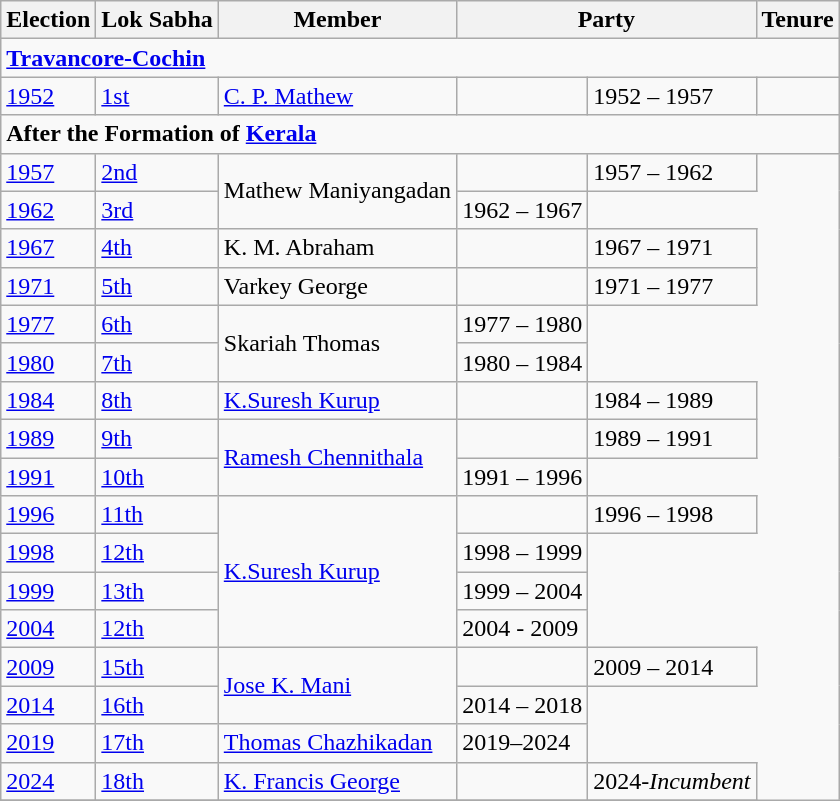<table class="wikitable sortable">
<tr>
<th>Election</th>
<th>Lok Sabha</th>
<th>Member</th>
<th colspan="2">Party</th>
<th>Tenure</th>
</tr>
<tr>
<td colspan=6><strong><a href='#'>Travancore-Cochin</a></strong></td>
</tr>
<tr>
<td><a href='#'>1952</a></td>
<td><a href='#'>1st</a></td>
<td><a href='#'>C. P. Mathew</a></td>
<td></td>
<td>1952 – 1957</td>
</tr>
<tr>
<td colspan=6><strong>After the Formation of <a href='#'>Kerala</a></strong></td>
</tr>
<tr>
<td><a href='#'>1957</a></td>
<td><a href='#'>2nd</a></td>
<td rowspan="2">Mathew Maniyangadan</td>
<td></td>
<td>1957 – 1962</td>
</tr>
<tr>
<td><a href='#'>1962</a></td>
<td><a href='#'>3rd</a></td>
<td>1962 – 1967</td>
</tr>
<tr>
<td><a href='#'>1967</a></td>
<td><a href='#'>4th</a></td>
<td>K. M. Abraham</td>
<td></td>
<td>1967 – 1971</td>
</tr>
<tr>
<td><a href='#'>1971</a></td>
<td><a href='#'>5th</a></td>
<td>Varkey George</td>
<td></td>
<td>1971 – 1977</td>
</tr>
<tr>
<td><a href='#'>1977</a></td>
<td><a href='#'>6th</a></td>
<td rowspan="2">Skariah Thomas</td>
<td>1977 – 1980</td>
</tr>
<tr>
<td><a href='#'>1980</a></td>
<td><a href='#'>7th</a></td>
<td>1980 – 1984</td>
</tr>
<tr>
<td><a href='#'>1984</a></td>
<td><a href='#'>8th</a></td>
<td><a href='#'>K.Suresh Kurup</a></td>
<td></td>
<td>1984 – 1989</td>
</tr>
<tr>
<td><a href='#'>1989</a></td>
<td><a href='#'>9th</a></td>
<td rowspan="2"><a href='#'>Ramesh Chennithala</a></td>
<td></td>
<td>1989 – 1991</td>
</tr>
<tr>
<td><a href='#'>1991</a></td>
<td><a href='#'>10th</a></td>
<td>1991 – 1996</td>
</tr>
<tr>
<td><a href='#'>1996</a></td>
<td><a href='#'>11th</a></td>
<td rowspan="4"><a href='#'>K.Suresh Kurup</a></td>
<td></td>
<td>1996 – 1998</td>
</tr>
<tr>
<td><a href='#'>1998</a></td>
<td><a href='#'>12th</a></td>
<td>1998 – 1999</td>
</tr>
<tr>
<td><a href='#'>1999</a></td>
<td><a href='#'>13th</a></td>
<td>1999 – 2004</td>
</tr>
<tr>
<td><a href='#'>2004</a></td>
<td><a href='#'>12th</a></td>
<td>2004 - 2009</td>
</tr>
<tr>
<td><a href='#'>2009</a></td>
<td><a href='#'>15th</a></td>
<td rowspan="2"><a href='#'>Jose K. Mani</a></td>
<td></td>
<td>2009 – 2014</td>
</tr>
<tr>
<td><a href='#'>2014</a></td>
<td><a href='#'>16th</a></td>
<td>2014 – 2018</td>
</tr>
<tr>
<td><a href='#'>2019</a></td>
<td><a href='#'>17th</a></td>
<td><a href='#'>Thomas Chazhikadan</a></td>
<td>2019–2024</td>
</tr>
<tr>
<td><a href='#'>2024</a></td>
<td><a href='#'>18th</a></td>
<td><a href='#'>K. Francis George</a></td>
<td></td>
<td>2024-<em>Incumbent</em></td>
</tr>
<tr>
</tr>
</table>
